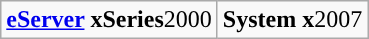<table class="wikitable" style="text-align: ">
<tr>
<td><strong><a href='#'>eServer</a> xSeries</strong>2000</td>
<td><strong>System x</strong>2007</td>
</tr>
</table>
